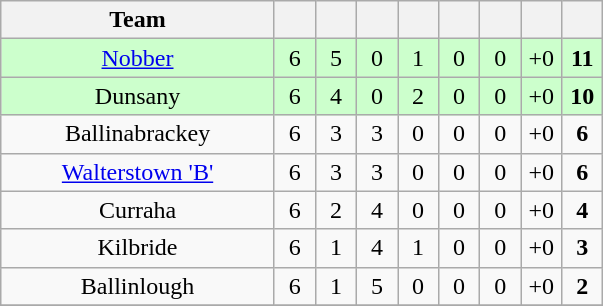<table class="wikitable" style="text-align:center">
<tr>
<th width="175">Team</th>
<th width="20"></th>
<th width="20"></th>
<th width="20"></th>
<th width="20"></th>
<th width="20"></th>
<th width="20"></th>
<th width="20"></th>
<th width="20"></th>
</tr>
<tr style="background:#cfc;">
<td><a href='#'>Nobber</a></td>
<td>6</td>
<td>5</td>
<td>0</td>
<td>1</td>
<td>0</td>
<td>0</td>
<td>+0</td>
<td><strong>11</strong></td>
</tr>
<tr style="background:#cfc;">
<td>Dunsany</td>
<td>6</td>
<td>4</td>
<td>0</td>
<td>2</td>
<td>0</td>
<td>0</td>
<td>+0</td>
<td><strong>10</strong></td>
</tr>
<tr>
<td>Ballinabrackey</td>
<td>6</td>
<td>3</td>
<td>3</td>
<td>0</td>
<td>0</td>
<td>0</td>
<td>+0</td>
<td><strong>6</strong></td>
</tr>
<tr>
<td><a href='#'>Walterstown 'B'</a></td>
<td>6</td>
<td>3</td>
<td>3</td>
<td>0</td>
<td>0</td>
<td>0</td>
<td>+0</td>
<td><strong>6</strong></td>
</tr>
<tr>
<td>Curraha</td>
<td>6</td>
<td>2</td>
<td>4</td>
<td>0</td>
<td>0</td>
<td>0</td>
<td>+0</td>
<td><strong>4</strong></td>
</tr>
<tr>
<td>Kilbride</td>
<td>6</td>
<td>1</td>
<td>4</td>
<td>1</td>
<td>0</td>
<td>0</td>
<td>+0</td>
<td><strong>3</strong></td>
</tr>
<tr>
<td>Ballinlough</td>
<td>6</td>
<td>1</td>
<td>5</td>
<td>0</td>
<td>0</td>
<td>0</td>
<td>+0</td>
<td><strong>2</strong></td>
</tr>
<tr>
</tr>
</table>
